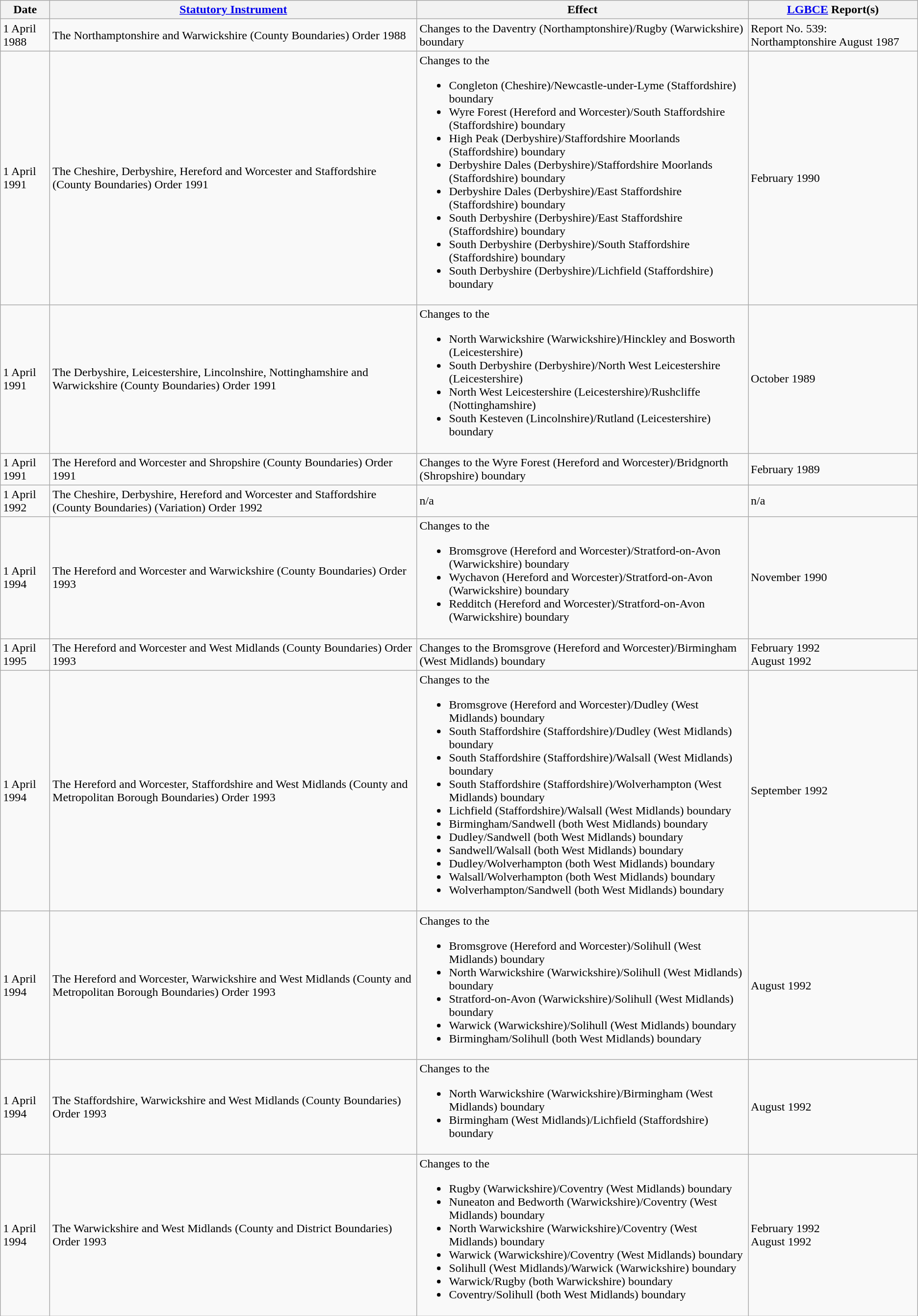<table class="wikitable sortable">
<tr>
<th>Date</th>
<th><a href='#'>Statutory Instrument</a></th>
<th>Effect</th>
<th><a href='#'>LGBCE</a> Report(s)</th>
</tr>
<tr>
<td>1 April 1988</td>
<td>The Northamptonshire and Warwickshire (County Boundaries) Order 1988</td>
<td>Changes to the Daventry (Northamptonshire)/Rugby (Warwickshire) boundary</td>
<td>Report No. 539: Northamptonshire August 1987</td>
</tr>
<tr>
<td>1 April 1991</td>
<td>The Cheshire, Derbyshire, Hereford and Worcester and Staffordshire (County Boundaries) Order 1991</td>
<td>Changes to the<br><ul><li>Congleton (Cheshire)/Newcastle-under-Lyme (Staffordshire) boundary</li><li>Wyre Forest (Hereford and Worcester)/South Staffordshire (Staffordshire) boundary</li><li>High Peak (Derbyshire)/Staffordshire Moorlands (Staffordshire) boundary</li><li>Derbyshire Dales (Derbyshire)/Staffordshire Moorlands (Staffordshire) boundary</li><li>Derbyshire Dales (Derbyshire)/East Staffordshire (Staffordshire) boundary</li><li>South Derbyshire (Derbyshire)/East Staffordshire (Staffordshire) boundary</li><li>South Derbyshire (Derbyshire)/South Staffordshire (Staffordshire) boundary</li><li>South Derbyshire (Derbyshire)/Lichfield (Staffordshire) boundary</li></ul></td>
<td> February 1990</td>
</tr>
<tr>
<td>1 April 1991</td>
<td>The Derbyshire, Leicestershire, Lincolnshire, Nottinghamshire and Warwickshire (County Boundaries) Order 1991</td>
<td>Changes to the<br><ul><li>North Warwickshire (Warwickshire)/Hinckley and Bosworth (Leicestershire)</li><li>South Derbyshire (Derbyshire)/North West Leicestershire (Leicestershire)</li><li>North West Leicestershire (Leicestershire)/Rushcliffe (Nottinghamshire)</li><li>South Kesteven (Lincolnshire)/Rutland (Leicestershire) boundary</li></ul></td>
<td> October 1989</td>
</tr>
<tr>
<td>1 April 1991</td>
<td>The Hereford and Worcester and Shropshire (County Boundaries) Order 1991</td>
<td>Changes to the Wyre Forest (Hereford and Worcester)/Bridgnorth (Shropshire) boundary</td>
<td> February 1989</td>
</tr>
<tr>
<td>1 April 1992</td>
<td>The Cheshire, Derbyshire, Hereford and Worcester and Staffordshire (County Boundaries) (Variation) Order 1992</td>
<td>n/a</td>
<td>n/a</td>
</tr>
<tr>
<td>1 April 1994</td>
<td>The Hereford and Worcester and Warwickshire (County Boundaries) Order 1993</td>
<td>Changes to the<br><ul><li>Bromsgrove (Hereford and Worcester)/Stratford-on-Avon (Warwickshire) boundary</li><li>Wychavon (Hereford and Worcester)/Stratford-on-Avon (Warwickshire) boundary</li><li>Redditch (Hereford and Worcester)/Stratford-on-Avon (Warwickshire) boundary</li></ul></td>
<td> November 1990</td>
</tr>
<tr>
<td>1 April 1995</td>
<td>The Hereford and Worcester and West Midlands (County Boundaries) Order 1993</td>
<td>Changes to the Bromsgrove (Hereford and Worcester)/Birmingham (West Midlands) boundary</td>
<td> February 1992<br> August 1992</td>
</tr>
<tr>
<td>1 April 1994</td>
<td>The Hereford and Worcester, Staffordshire and West Midlands (County and Metropolitan Borough Boundaries) Order 1993</td>
<td>Changes to the<br><ul><li>Bromsgrove (Hereford and Worcester)/Dudley (West Midlands) boundary</li><li>South Staffordshire (Staffordshire)/Dudley (West Midlands) boundary</li><li>South Staffordshire (Staffordshire)/Walsall (West Midlands) boundary</li><li>South Staffordshire (Staffordshire)/Wolverhampton (West Midlands) boundary</li><li>Lichfield (Staffordshire)/Walsall (West Midlands) boundary</li><li>Birmingham/Sandwell (both West Midlands) boundary</li><li>Dudley/Sandwell (both West Midlands) boundary</li><li>Sandwell/Walsall (both West Midlands) boundary</li><li>Dudley/Wolverhampton (both West Midlands) boundary</li><li>Walsall/Wolverhampton (both West Midlands) boundary</li><li>Wolverhampton/Sandwell (both West Midlands) boundary</li></ul></td>
<td> September 1992</td>
</tr>
<tr>
<td>1 April 1994</td>
<td>The Hereford and Worcester, Warwickshire and West Midlands (County and Metropolitan Borough Boundaries) Order 1993</td>
<td>Changes to the<br><ul><li>Bromsgrove (Hereford and Worcester)/Solihull (West Midlands) boundary</li><li>North Warwickshire (Warwickshire)/Solihull (West Midlands) boundary</li><li>Stratford-on-Avon (Warwickshire)/Solihull (West Midlands) boundary</li><li>Warwick (Warwickshire)/Solihull (West Midlands) boundary</li><li>Birmingham/Solihull (both West Midlands) boundary</li></ul></td>
<td> August 1992</td>
</tr>
<tr>
<td>1 April 1994</td>
<td>The Staffordshire, Warwickshire and West Midlands (County Boundaries) Order 1993</td>
<td>Changes to the<br><ul><li>North Warwickshire (Warwickshire)/Birmingham (West Midlands) boundary</li><li>Birmingham (West Midlands)/Lichfield (Staffordshire) boundary</li></ul></td>
<td> August 1992</td>
</tr>
<tr>
<td>1 April 1994</td>
<td>The Warwickshire and West Midlands (County and District Boundaries) Order 1993</td>
<td>Changes to the<br><ul><li>Rugby (Warwickshire)/Coventry (West Midlands) boundary</li><li>Nuneaton and Bedworth (Warwickshire)/Coventry (West Midlands) boundary</li><li>North Warwickshire (Warwickshire)/Coventry (West Midlands) boundary</li><li>Warwick (Warwickshire)/Coventry (West Midlands) boundary</li><li>Solihull (West Midlands)/Warwick (Warwickshire) boundary</li><li>Warwick/Rugby (both Warwickshire) boundary</li><li>Coventry/Solihull (both West Midlands) boundary</li></ul></td>
<td> February 1992<br> August 1992</td>
</tr>
</table>
